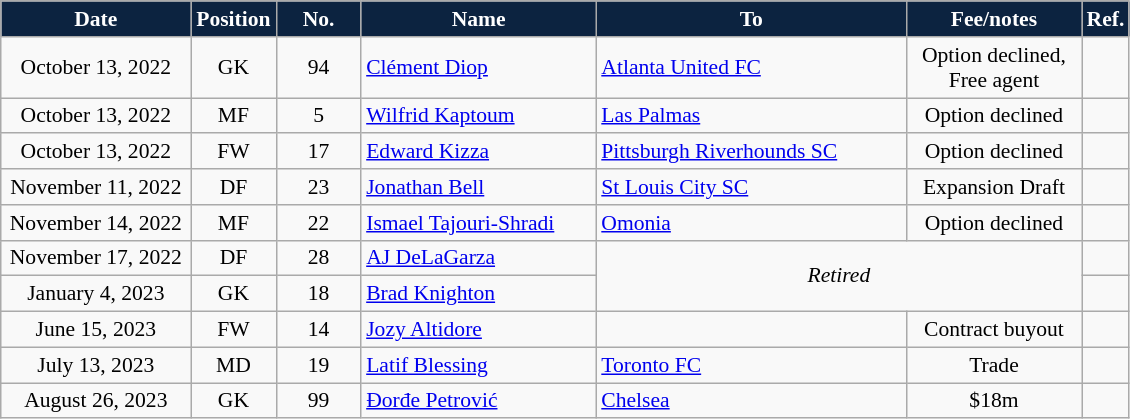<table class="wikitable" style="text-align:center; font-size:90%; ">
<tr>
<th style="background:#0C2340; color:#FFFFFF; width:120px;">Date</th>
<th style="background:#0C2340; color:#FFFFFF; width:50px;">Position</th>
<th style="background:#0C2340; color:#FFFFFF; width:50px;">No.</th>
<th style="background:#0C2340; color:#FFFFFF; width:150px;">Name</th>
<th style="background:#0C2340; color:#FFFFFF; width:200px;">To</th>
<th style="background:#0C2340; color:#FFFFFF; width:110px;">Fee/notes</th>
<th style="background:#0C2340; color:#FFFFFF; width:25px;">Ref.</th>
</tr>
<tr>
<td>October 13, 2022</td>
<td>GK</td>
<td>94</td>
<td align="left"> <a href='#'>Clément Diop</a></td>
<td align="left"> <a href='#'>Atlanta United FC</a></td>
<td>Option declined, Free agent</td>
<td></td>
</tr>
<tr>
<td>October 13, 2022</td>
<td>MF</td>
<td>5</td>
<td align="left"> <a href='#'>Wilfrid Kaptoum</a></td>
<td align="left"> <a href='#'>Las Palmas</a></td>
<td>Option declined</td>
<td></td>
</tr>
<tr>
<td>October 13, 2022</td>
<td>FW</td>
<td>17</td>
<td align="left"> <a href='#'>Edward Kizza</a></td>
<td align="left"> <a href='#'>Pittsburgh Riverhounds SC</a></td>
<td>Option declined</td>
<td></td>
</tr>
<tr>
<td>November 11, 2022</td>
<td>DF</td>
<td>23</td>
<td align="left"> <a href='#'>Jonathan Bell</a></td>
<td align="left"> <a href='#'>St Louis City SC</a></td>
<td>Expansion Draft</td>
<td></td>
</tr>
<tr>
<td>November 14, 2022</td>
<td>MF</td>
<td>22</td>
<td align="left"> <a href='#'>Ismael Tajouri-Shradi</a></td>
<td align="left"> <a href='#'>Omonia</a></td>
<td>Option declined</td>
<td></td>
</tr>
<tr>
<td>November 17, 2022</td>
<td>DF</td>
<td>28</td>
<td align="left"> <a href='#'>AJ DeLaGarza</a></td>
<td rowspan="2" colspan="2"><em>Retired</em></td>
<td></td>
</tr>
<tr>
<td>January 4, 2023</td>
<td>GK</td>
<td>18</td>
<td align="left"> <a href='#'>Brad Knighton</a></td>
<td></td>
</tr>
<tr>
<td>June 15, 2023</td>
<td>FW</td>
<td>14</td>
<td align="left"> <a href='#'>Jozy Altidore</a></td>
<td></td>
<td>Contract buyout</td>
<td></td>
</tr>
<tr>
<td>July 13, 2023</td>
<td>MD</td>
<td>19</td>
<td align="left"> <a href='#'>Latif Blessing</a></td>
<td align="left"> <a href='#'>Toronto FC</a></td>
<td>Trade</td>
<td></td>
</tr>
<tr>
<td>August 26, 2023</td>
<td>GK</td>
<td>99</td>
<td align="left"> <a href='#'>Đorđe Petrović</a></td>
<td align="left"> <a href='#'>Chelsea</a></td>
<td>$18m</td>
<td></td>
</tr>
</table>
